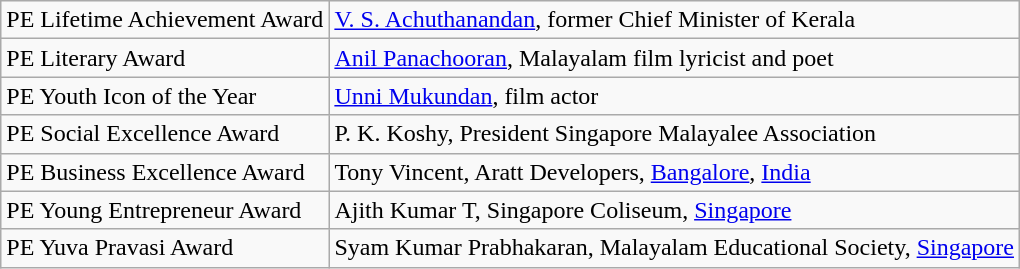<table class="wikitable">
<tr>
<td>PE Lifetime Achievement Award</td>
<td><a href='#'>V. S. Achuthanandan</a>, former Chief Minister of Kerala</td>
</tr>
<tr>
<td>PE Literary Award</td>
<td><a href='#'>Anil Panachooran</a>, Malayalam film lyricist and poet</td>
</tr>
<tr>
<td>PE Youth Icon of the Year</td>
<td><a href='#'>Unni Mukundan</a>, film actor</td>
</tr>
<tr>
<td>PE Social Excellence Award</td>
<td>P. K. Koshy, President Singapore Malayalee Association</td>
</tr>
<tr>
<td>PE Business Excellence Award</td>
<td>Tony Vincent, Aratt Developers, <a href='#'>Bangalore</a>, <a href='#'>India</a></td>
</tr>
<tr>
<td>PE Young Entrepreneur Award</td>
<td>Ajith Kumar T, Singapore Coliseum, <a href='#'>Singapore</a></td>
</tr>
<tr>
<td>PE Yuva Pravasi Award</td>
<td>Syam Kumar Prabhakaran, Malayalam Educational Society, <a href='#'>Singapore</a></td>
</tr>
</table>
